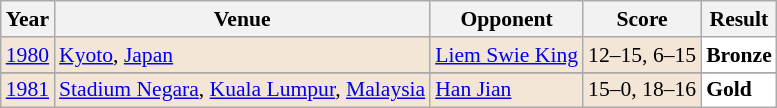<table class="sortable wikitable" style="font-size: 90%;">
<tr>
<th>Year</th>
<th>Venue</th>
<th>Opponent</th>
<th>Score</th>
<th>Result</th>
</tr>
<tr style="background:#F3E6D7">
<td align="center"><a href='#'>1980</a></td>
<td align="left"><a href='#'>Kyoto</a>, <a href='#'>Japan</a></td>
<td align="left"> <a href='#'>Liem Swie King</a></td>
<td align="left">12–15, 6–15</td>
<td style="text-align:left; background:white"> <strong>Bronze</strong></td>
</tr>
<tr>
</tr>
<tr style="background:#F3E6D7">
<td align="center"><a href='#'>1981</a></td>
<td align="left"><a href='#'>Stadium Negara</a>, <a href='#'>Kuala Lumpur</a>, <a href='#'>Malaysia</a></td>
<td align="left"> <a href='#'>Han Jian</a></td>
<td align="left">15–0, 18–16</td>
<td style="text-align:left; background:white"> <strong>Gold</strong></td>
</tr>
</table>
